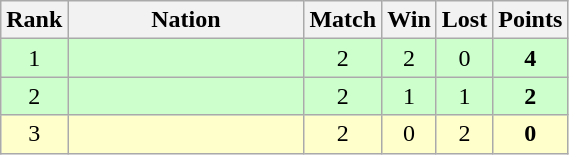<table class="wikitable" style="text-align: center;">
<tr>
<th width=20>Rank</th>
<th width=150>Nation</th>
<th width=20>Match</th>
<th width=20>Win</th>
<th width=20>Lost</th>
<th width=20>Points</th>
</tr>
<tr style="background:#cfc;">
<td>1</td>
<td style="text-align:left;"></td>
<td>2</td>
<td>2</td>
<td>0</td>
<td><strong>4</strong></td>
</tr>
<tr style="background:#cfc;">
<td>2</td>
<td style="text-align:left;"></td>
<td>2</td>
<td>1</td>
<td>1</td>
<td><strong>2</strong></td>
</tr>
<tr style="background:#ffc;">
<td>3</td>
<td style="text-align:left;"></td>
<td>2</td>
<td>0</td>
<td>2</td>
<td><strong>0</strong></td>
</tr>
</table>
